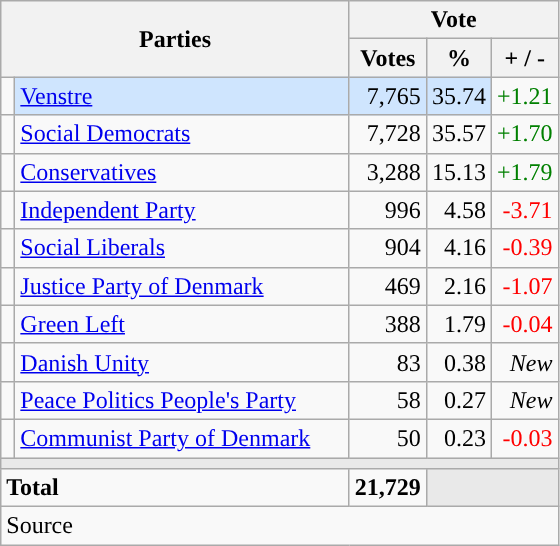<table class="wikitable" style="text-align:right;">
<tr>
<th style="text-align:centre;" rowspan="2" colspan="2" width="225">Parties</th>
<th colspan="3">Vote</th>
</tr>
<tr>
<th width="15">Votes</th>
<th width="15">%</th>
<th width="15">+ / -</th>
</tr>
<tr>
<td width="2" style="color:inherit;background:"></td>
<td bgcolor=#cfe5fe  align="left"><a href='#'>Venstre</a></td>
<td bgcolor=#cfe5fe>7,765</td>
<td bgcolor=#cfe5fe>35.74</td>
<td style=color:green;>+1.21</td>
</tr>
<tr>
<td width="2" style="color:inherit;background:"></td>
<td align="left"><a href='#'>Social Democrats</a></td>
<td>7,728</td>
<td>35.57</td>
<td style=color:green;>+1.70</td>
</tr>
<tr>
<td width="2" style="color:inherit;background:"></td>
<td align="left"><a href='#'>Conservatives</a></td>
<td>3,288</td>
<td>15.13</td>
<td style=color:green;>+1.79</td>
</tr>
<tr>
<td width="2" style="color:inherit;background:"></td>
<td align="left"><a href='#'>Independent Party</a></td>
<td>996</td>
<td>4.58</td>
<td style=color:red;>-3.71</td>
</tr>
<tr>
<td width="2" style="color:inherit;background:"></td>
<td align="left"><a href='#'>Social Liberals</a></td>
<td>904</td>
<td>4.16</td>
<td style=color:red;>-0.39</td>
</tr>
<tr>
<td width="2" style="color:inherit;background:"></td>
<td align="left"><a href='#'>Justice Party of Denmark</a></td>
<td>469</td>
<td>2.16</td>
<td style=color:red;>-1.07</td>
</tr>
<tr>
<td width="2" style="color:inherit;background:"></td>
<td align="left"><a href='#'>Green Left</a></td>
<td>388</td>
<td>1.79</td>
<td style=color:red;>-0.04</td>
</tr>
<tr>
<td width="2" style="color:inherit;background:"></td>
<td align="left"><a href='#'>Danish Unity</a></td>
<td>83</td>
<td>0.38</td>
<td><em>New</em></td>
</tr>
<tr>
<td width="2" style="color:inherit;background:"></td>
<td align="left"><a href='#'>Peace Politics People's Party</a></td>
<td>58</td>
<td>0.27</td>
<td><em>New</em></td>
</tr>
<tr>
<td width="2" style="color:inherit;background:"></td>
<td align="left"><a href='#'>Communist Party of Denmark</a></td>
<td>50</td>
<td>0.23</td>
<td style=color:red;>-0.03</td>
</tr>
<tr>
<td colspan="7" bgcolor="#E9E9E9"></td>
</tr>
<tr>
<td align="left" colspan="2"><strong>Total</strong></td>
<td><strong>21,729</strong></td>
<td bgcolor="#E9E9E9" colspan="2"></td>
</tr>
<tr>
<td align="left" colspan="6">Source</td>
</tr>
</table>
